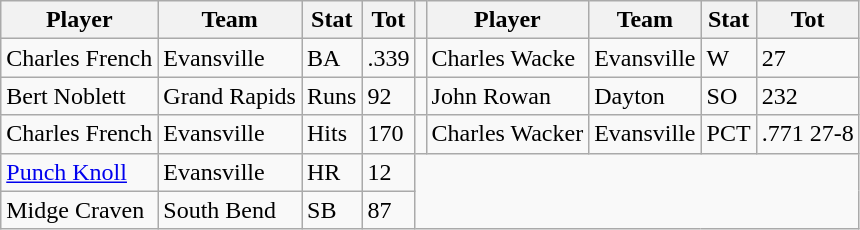<table class="wikitable">
<tr>
<th>Player</th>
<th>Team</th>
<th>Stat</th>
<th>Tot</th>
<th></th>
<th>Player</th>
<th>Team</th>
<th>Stat</th>
<th>Tot</th>
</tr>
<tr>
<td>Charles French</td>
<td>Evansville</td>
<td>BA</td>
<td>.339</td>
<td></td>
<td>Charles Wacke</td>
<td>Evansville</td>
<td>W</td>
<td>27</td>
</tr>
<tr>
<td>Bert Noblett</td>
<td>Grand Rapids</td>
<td>Runs</td>
<td>92</td>
<td></td>
<td>John Rowan</td>
<td>Dayton</td>
<td>SO</td>
<td>232</td>
</tr>
<tr>
<td>Charles French</td>
<td>Evansville</td>
<td>Hits</td>
<td>170</td>
<td></td>
<td>Charles Wacker</td>
<td>Evansville</td>
<td>PCT</td>
<td>.771 27-8</td>
</tr>
<tr>
<td><a href='#'>Punch Knoll</a></td>
<td>Evansville</td>
<td>HR</td>
<td>12</td>
</tr>
<tr>
<td>Midge Craven</td>
<td>South Bend</td>
<td>SB</td>
<td>87</td>
</tr>
</table>
